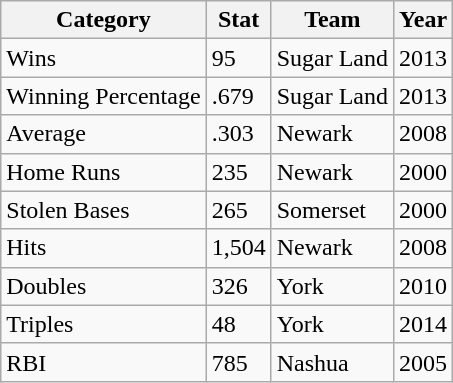<table class="wikitable">
<tr>
<th>Category</th>
<th>Stat</th>
<th>Team</th>
<th>Year</th>
</tr>
<tr>
<td>Wins</td>
<td>95</td>
<td>Sugar Land</td>
<td>2013</td>
</tr>
<tr>
<td>Winning Percentage</td>
<td>.679</td>
<td>Sugar Land</td>
<td>2013</td>
</tr>
<tr>
<td>Average</td>
<td>.303</td>
<td>Newark</td>
<td>2008</td>
</tr>
<tr>
<td>Home Runs</td>
<td>235</td>
<td>Newark</td>
<td>2000</td>
</tr>
<tr>
<td>Stolen Bases</td>
<td>265</td>
<td>Somerset</td>
<td>2000</td>
</tr>
<tr>
<td>Hits</td>
<td>1,504</td>
<td>Newark</td>
<td>2008</td>
</tr>
<tr>
<td>Doubles</td>
<td>326</td>
<td>York</td>
<td>2010</td>
</tr>
<tr>
<td>Triples</td>
<td>48</td>
<td>York</td>
<td>2014</td>
</tr>
<tr>
<td>RBI</td>
<td>785</td>
<td>Nashua</td>
<td>2005</td>
</tr>
</table>
